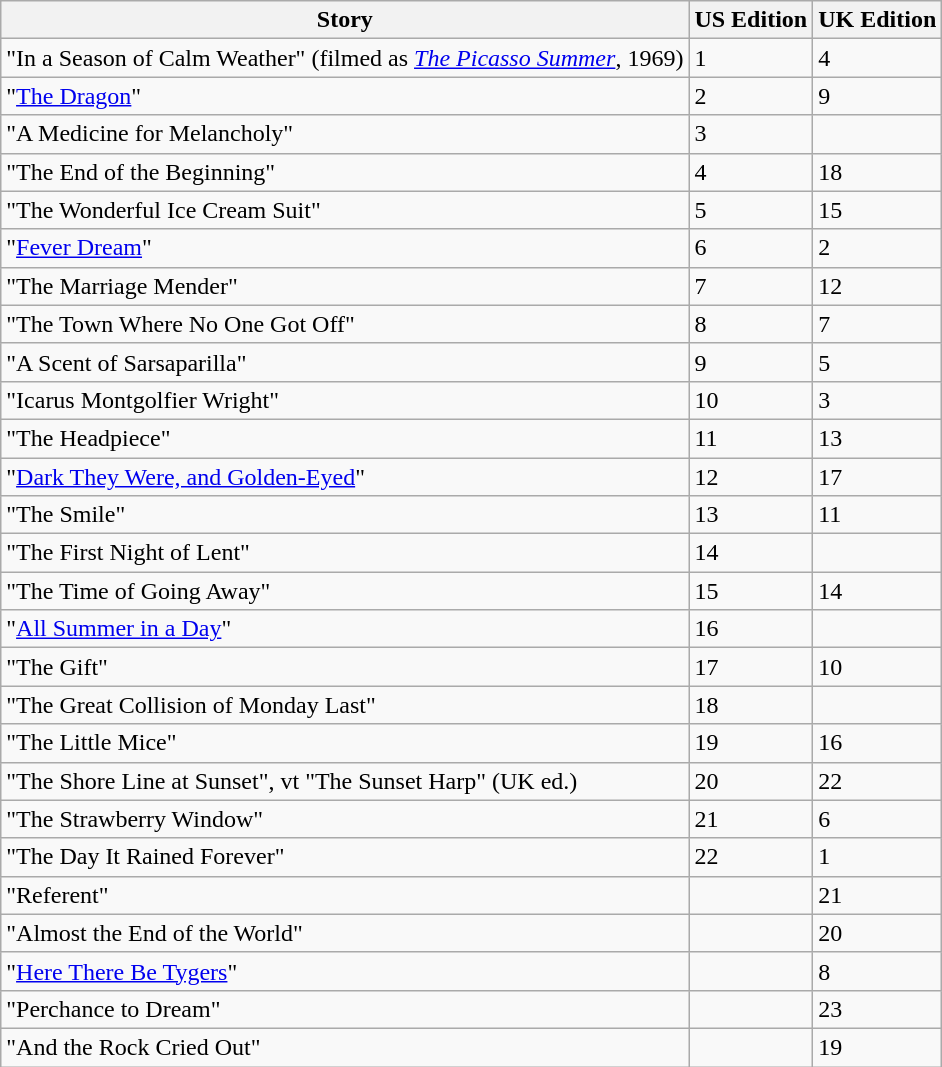<table class="sortable wikitable">
<tr>
<th>Story</th>
<th>US Edition</th>
<th>UK Edition</th>
</tr>
<tr>
<td>"In a Season of Calm Weather" (filmed as <em><a href='#'>The Picasso Summer</a></em>, 1969)</td>
<td>1</td>
<td>4</td>
</tr>
<tr>
<td>"<a href='#'>The Dragon</a>"</td>
<td>2</td>
<td>9</td>
</tr>
<tr>
<td>"A Medicine for Melancholy"</td>
<td>3</td>
<td></td>
</tr>
<tr>
<td>"The End of the Beginning"</td>
<td>4</td>
<td>18</td>
</tr>
<tr>
<td>"The Wonderful Ice Cream Suit"</td>
<td>5</td>
<td>15</td>
</tr>
<tr>
<td>"<a href='#'>Fever Dream</a>"</td>
<td>6</td>
<td>2</td>
</tr>
<tr>
<td>"The Marriage Mender"</td>
<td>7</td>
<td>12</td>
</tr>
<tr>
<td>"The Town Where No One Got Off"</td>
<td>8</td>
<td>7</td>
</tr>
<tr>
<td>"A Scent of Sarsaparilla"</td>
<td>9</td>
<td>5</td>
</tr>
<tr>
<td>"Icarus Montgolfier Wright"</td>
<td>10</td>
<td>3</td>
</tr>
<tr>
<td>"The Headpiece"</td>
<td>11</td>
<td>13</td>
</tr>
<tr>
<td>"<a href='#'>Dark They Were, and Golden-Eyed</a>"</td>
<td>12</td>
<td>17</td>
</tr>
<tr>
<td>"The Smile"</td>
<td>13</td>
<td>11</td>
</tr>
<tr>
<td>"The First Night of Lent"</td>
<td>14</td>
<td></td>
</tr>
<tr>
<td>"The Time of Going Away"</td>
<td>15</td>
<td>14</td>
</tr>
<tr>
<td>"<a href='#'>All Summer in a Day</a>"</td>
<td>16</td>
<td></td>
</tr>
<tr>
<td>"The Gift"</td>
<td>17</td>
<td>10</td>
</tr>
<tr>
<td>"The Great Collision of Monday Last"</td>
<td>18</td>
<td></td>
</tr>
<tr>
<td>"The Little Mice"</td>
<td>19</td>
<td>16</td>
</tr>
<tr>
<td>"The Shore Line at Sunset", vt "The Sunset Harp" (UK ed.)</td>
<td>20</td>
<td>22</td>
</tr>
<tr>
<td>"The Strawberry Window"</td>
<td>21</td>
<td>6</td>
</tr>
<tr>
<td>"The Day It Rained Forever"</td>
<td>22</td>
<td>1</td>
</tr>
<tr>
<td>"Referent"</td>
<td></td>
<td>21</td>
</tr>
<tr>
<td>"Almost the End of the World"</td>
<td></td>
<td>20</td>
</tr>
<tr>
<td>"<a href='#'>Here There Be Tygers</a>"</td>
<td></td>
<td>8</td>
</tr>
<tr>
<td>"Perchance to Dream"</td>
<td></td>
<td>23</td>
</tr>
<tr>
<td>"And the Rock Cried Out"</td>
<td></td>
<td>19</td>
</tr>
</table>
